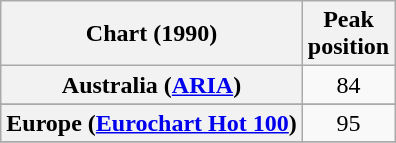<table class="wikitable sortable plainrowheaders" style="text-align:center">
<tr>
<th scope="col">Chart (1990)</th>
<th scope="col">Peak<br>position</th>
</tr>
<tr>
<th scope="row">Australia (<a href='#'>ARIA</a>)</th>
<td>84</td>
</tr>
<tr>
</tr>
<tr>
<th scope="row">Europe (<a href='#'>Eurochart Hot 100</a>)</th>
<td>95</td>
</tr>
<tr>
</tr>
</table>
